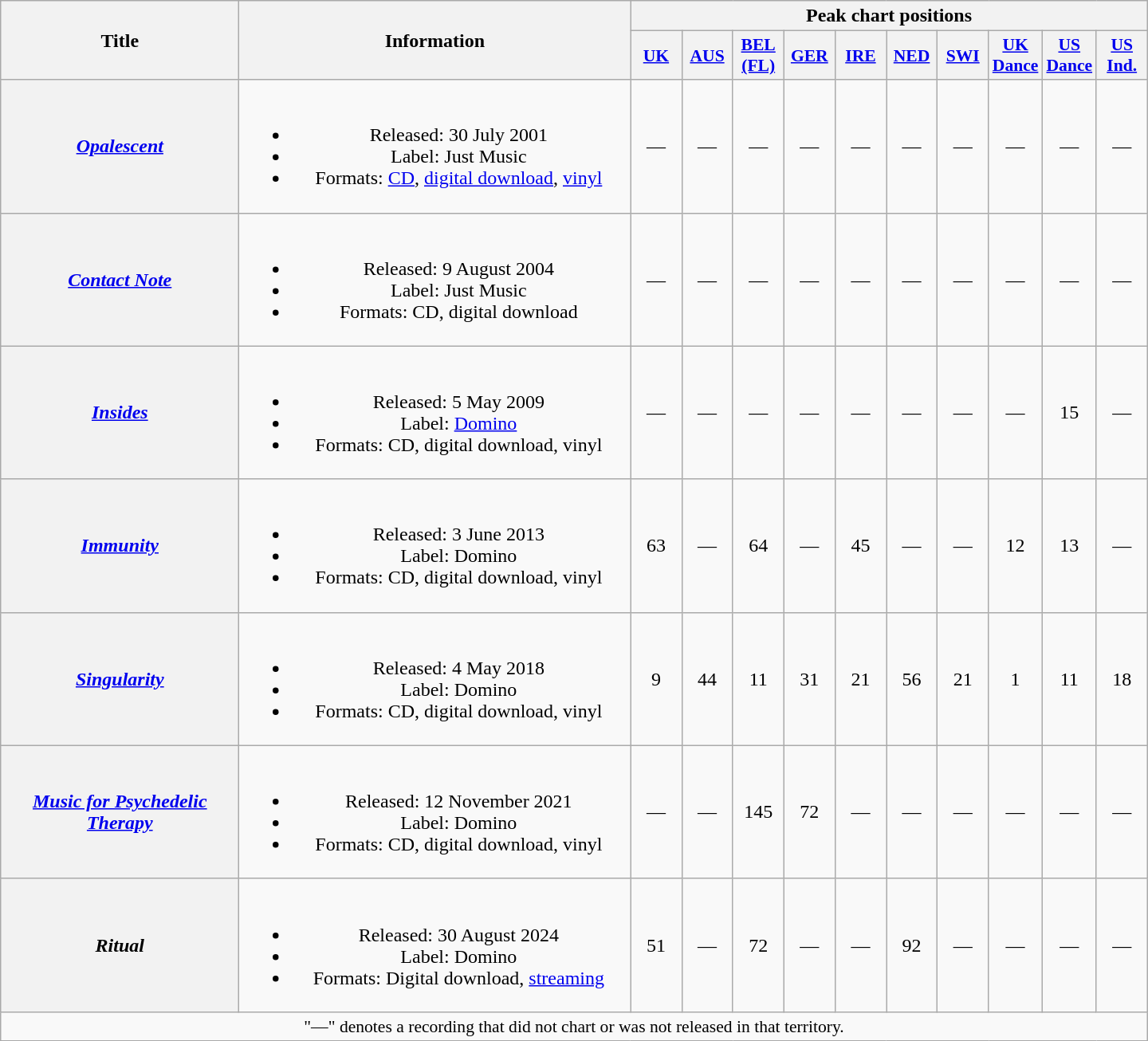<table class="wikitable plainrowheaders" style="text-align:center;">
<tr>
<th scope="col" style="width:12em;" rowspan="2">Title</th>
<th scope="col" style="width:20em;" rowspan="2">Information</th>
<th scope="col" colspan="10">Peak chart positions</th>
</tr>
<tr>
<th scope="col" style="width:2.5em;font-size:90%;"><a href='#'>UK</a><br></th>
<th scope="col" style="width:2.5em;font-size:90%;"><a href='#'>AUS</a><br></th>
<th scope="col" style="width:2.5em;font-size:90%;"><a href='#'>BEL<br>(FL)</a><br></th>
<th scope="col" style="width:2.5em;font-size:90%;"><a href='#'>GER</a><br></th>
<th scope="col" style="width:2.5em;font-size:90%;"><a href='#'>IRE</a><br></th>
<th scope="col" style="width:2.5em;font-size:90%;"><a href='#'>NED</a><br></th>
<th scope="col" style="width:2.5em;font-size:90%;"><a href='#'>SWI</a><br></th>
<th scope="col" style="width:2.5em;font-size:90%;"><a href='#'>UK<br>Dance</a><br></th>
<th scope="col" style="width:2.5em;font-size:90%;"><a href='#'>US<br>Dance</a><br></th>
<th scope="col" style="width:2.5em;font-size:90%;"><a href='#'>US<br>Ind.</a><br></th>
</tr>
<tr>
<th scope="row"><em><a href='#'>Opalescent</a></em></th>
<td><br><ul><li>Released: 30 July 2001</li><li>Label: Just Music</li><li>Formats: <a href='#'>CD</a>, <a href='#'>digital download</a>, <a href='#'>vinyl</a></li></ul></td>
<td>—</td>
<td>—</td>
<td>—</td>
<td>—</td>
<td>—</td>
<td>—</td>
<td>—</td>
<td>—</td>
<td>—</td>
<td>—</td>
</tr>
<tr>
<th scope="row"><em><a href='#'>Contact Note</a></em></th>
<td><br><ul><li>Released: 9 August 2004</li><li>Label: Just Music</li><li>Formats: CD, digital download</li></ul></td>
<td>—</td>
<td>—</td>
<td>—</td>
<td>—</td>
<td>—</td>
<td>—</td>
<td>—</td>
<td>—</td>
<td>—</td>
<td>—</td>
</tr>
<tr>
<th scope="row"><em><a href='#'>Insides</a></em></th>
<td><br><ul><li>Released: 5 May 2009</li><li>Label: <a href='#'>Domino</a></li><li>Formats: CD, digital download, vinyl</li></ul></td>
<td>—</td>
<td>—</td>
<td>—</td>
<td>—</td>
<td>—</td>
<td>—</td>
<td>—</td>
<td>—</td>
<td>15</td>
<td>—</td>
</tr>
<tr>
<th scope="row"><em><a href='#'>Immunity</a></em></th>
<td><br><ul><li>Released: 3 June 2013</li><li>Label: Domino</li><li>Formats: CD, digital download, vinyl</li></ul></td>
<td>63</td>
<td>—</td>
<td>64</td>
<td>—</td>
<td>45</td>
<td>—</td>
<td>—</td>
<td>12</td>
<td>13</td>
<td>—</td>
</tr>
<tr>
<th scope="row"><em><a href='#'>Singularity</a></em></th>
<td><br><ul><li>Released: 4 May 2018</li><li>Label: Domino</li><li>Formats: CD, digital download, vinyl</li></ul></td>
<td>9</td>
<td>44</td>
<td>11</td>
<td>31</td>
<td>21</td>
<td>56</td>
<td>21</td>
<td>1</td>
<td>11</td>
<td>18</td>
</tr>
<tr>
<th scope="row"><em><a href='#'>Music for Psychedelic Therapy</a></em></th>
<td><br><ul><li>Released: 12 November 2021</li><li>Label: Domino</li><li>Formats: CD, digital download, vinyl</li></ul></td>
<td>—</td>
<td>—</td>
<td>145</td>
<td>72</td>
<td>—</td>
<td>—</td>
<td>—</td>
<td>—</td>
<td>—</td>
<td>—</td>
</tr>
<tr>
<th scope="row"><em>Ritual</em></th>
<td><br><ul><li>Released: 30 August 2024</li><li>Label: Domino</li><li>Formats: Digital download, <a href='#'>streaming</a></li></ul></td>
<td>51</td>
<td>—</td>
<td>72</td>
<td>—</td>
<td>—</td>
<td>92</td>
<td>—</td>
<td>—</td>
<td>—</td>
<td>—</td>
</tr>
<tr>
<td colspan="15" style="font-size:90%">"—" denotes a recording that did not chart or was not released in that territory.</td>
</tr>
</table>
